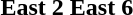<table>
<tr valign=top>
<th align="center">East 2</th>
<th align="center">East 6</th>
</tr>
<tr valign=top>
<td align="left"></td>
<td align="left"></td>
</tr>
</table>
